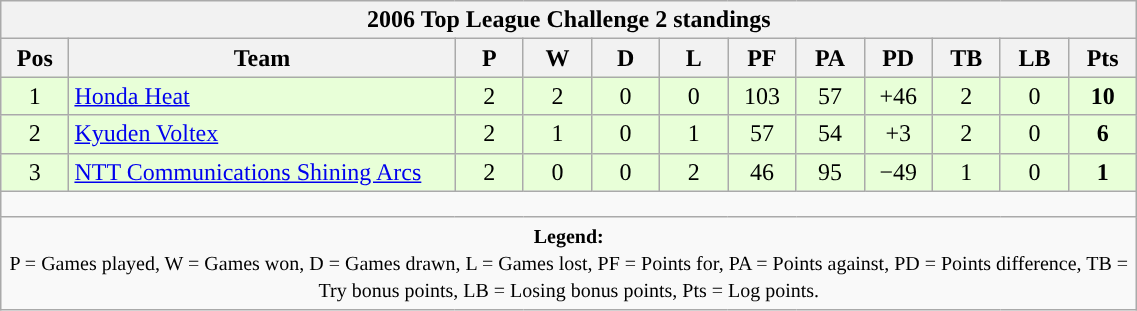<table class="wikitable" style="text-align:center; font-size:100%; width:60%;">
<tr>
<th colspan="100%" cellpadding="0" cellspacing="0"><strong>2006 Top League Challenge 2 standings</strong></th>
</tr>
<tr>
<th style="width:6%;">Pos</th>
<th style="width:34%;">Team</th>
<th style="width:6%;">P</th>
<th style="width:6%;">W</th>
<th style="width:6%;">D</th>
<th style="width:6%;">L</th>
<th style="width:6%;">PF</th>
<th style="width:6%;">PA</th>
<th style="width:6%;">PD</th>
<th style="width:6%;">TB</th>
<th style="width:6%;">LB</th>
<th style="width:6%;">Pts<br></th>
</tr>
<tr style="background:#E8FFD8;">
<td>1</td>
<td style="text-align:left;"><a href='#'>Honda Heat</a></td>
<td>2</td>
<td>2</td>
<td>0</td>
<td>0</td>
<td>103</td>
<td>57</td>
<td>+46</td>
<td>2</td>
<td>0</td>
<td><strong>10</strong></td>
</tr>
<tr style="background:#E8FFD8;">
<td>2</td>
<td style="text-align:left;"><a href='#'>Kyuden Voltex</a></td>
<td>2</td>
<td>1</td>
<td>0</td>
<td>1</td>
<td>57</td>
<td>54</td>
<td>+3</td>
<td>2</td>
<td>0</td>
<td><strong>6</strong></td>
</tr>
<tr style="background:#E8FFD8;">
<td>3</td>
<td style="text-align:left;"><a href='#'>NTT Communications Shining Arcs</a></td>
<td>2</td>
<td>0</td>
<td>0</td>
<td>2</td>
<td>46</td>
<td>95</td>
<td>−49</td>
<td>1</td>
<td>0</td>
<td><strong>1</strong></td>
</tr>
<tr>
<td colspan="100%" style="height:10px;"></td>
</tr>
<tr>
<td colspan="100%"><small><strong>Legend:</strong> <br> P = Games played, W = Games won, D = Games drawn, L = Games lost, PF = Points for, PA = Points against, PD = Points difference, TB = Try bonus points, LB = Losing bonus points, Pts = Log points.</small></td>
</tr>
</table>
